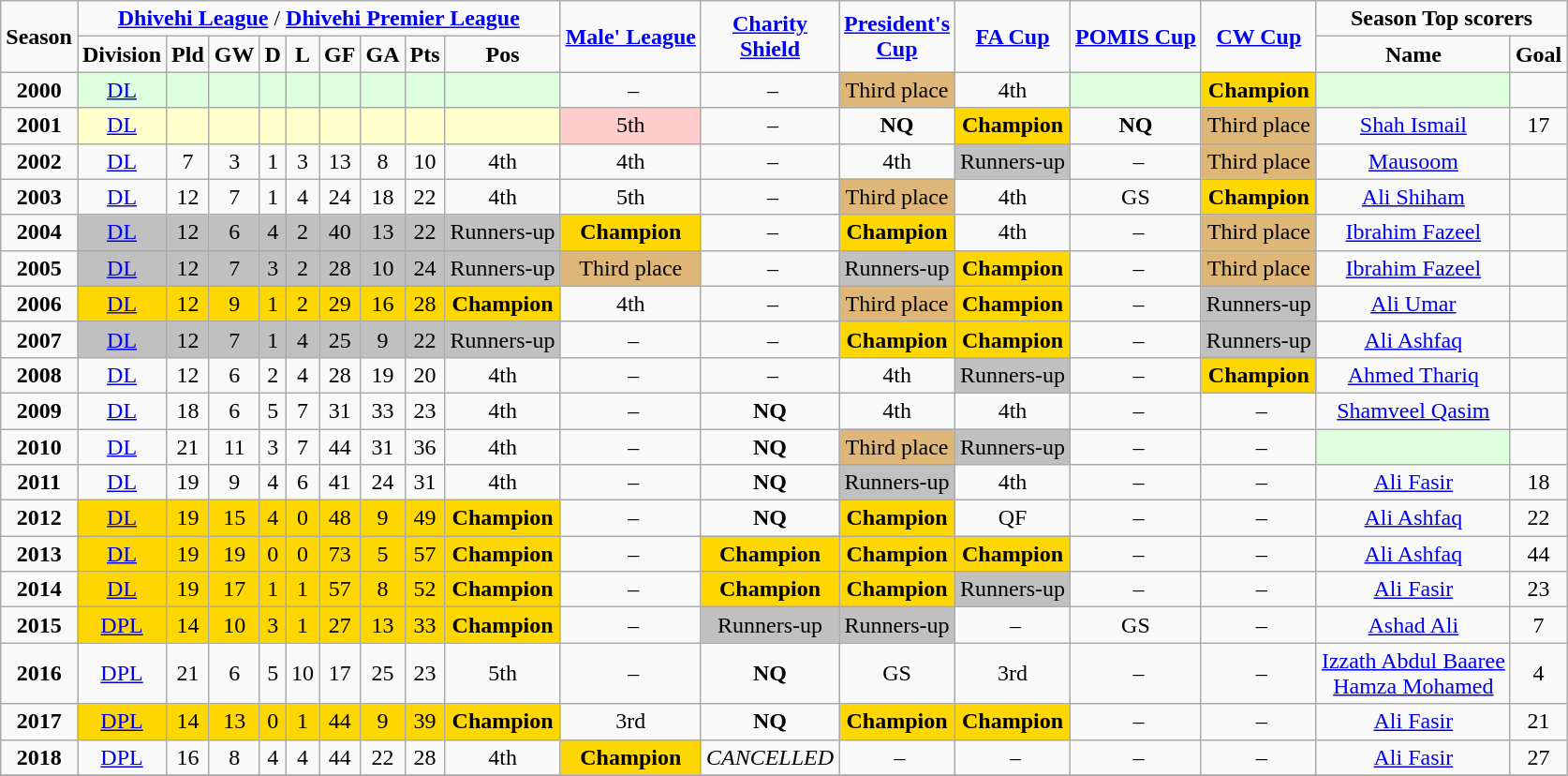<table class="wikitable" style="text-align: center">
<tr>
<td rowspan=2><strong>Season</strong></td>
<td colspan=9><strong><a href='#'>Dhivehi League</a></strong> / <strong><a href='#'>Dhivehi Premier League</a></strong></td>
<td rowspan=2><strong><a href='#'>Male' League</a></strong></td>
<td rowspan=2><a href='#'><strong>Charity</strong><br> <strong>Shield</strong></a></td>
<td rowspan=2><a href='#'><strong>President's</strong><br> <strong>Cup</strong></a></td>
<td rowspan=2><a href='#'><strong>FA Cup</strong></a></td>
<td rowspan=2><strong><a href='#'>POMIS Cup</a></strong></td>
<td rowspan=2><a href='#'><strong>CW Cup</strong></a></td>
<td colspan=2><strong>Season Top scorers</strong></td>
</tr>
<tr>
<td><strong>Division</strong></td>
<td><strong>Pld</strong></td>
<td><strong>GW</strong></td>
<td><strong>D</strong></td>
<td><strong>L</strong></td>
<td><strong>GF</strong></td>
<td><strong>GA</strong></td>
<td><strong>Pts</strong></td>
<td><strong>Pos</strong></td>
<td><strong>Name</strong></td>
<td><strong>Goal</strong></td>
</tr>
<tr>
<td><strong>2000</strong></td>
<td style="background:#dfd;"><a href='#'>DL</a></td>
<td style="background:#dfd;"></td>
<td style="background:#dfd;"></td>
<td style="background:#dfd;"></td>
<td style="background:#dfd;"></td>
<td style="background:#dfd;"></td>
<td style="background:#dfd;"></td>
<td style="background:#dfd;"></td>
<td style="background:#dfd;"></td>
<td> –</td>
<td> –</td>
<td bgcolor=#deb678>Third place</td>
<td>4th</td>
<td style="background:#dfd;"></td>
<td bgcolor=gold><strong>Champion</strong></td>
<td style="background:#dfd;"></td>
<td></td>
</tr>
<tr>
<td><strong>2001</strong></td>
<td style="background:#FFFFCC;"><a href='#'>DL</a></td>
<td style="background:#FFFFCC;"></td>
<td style="background:#FFFFCC;"></td>
<td style="background:#FFFFCC;"></td>
<td style="background:#FFFFCC;"></td>
<td style="background:#FFFFCC;"></td>
<td style="background:#FFFFCC;"></td>
<td style="background:#FFFFCC;"></td>
<td style="background:#FFFFCC;"></td>
<td style="background:#fcc;">5th</td>
<td> –</td>
<td><strong>NQ</strong></td>
<td bgcolor=gold><strong>Champion</strong></td>
<td><strong>NQ</strong></td>
<td bgcolor=#deb678>Third place</td>
<td> <a href='#'>Shah Ismail</a></td>
<td>17</td>
</tr>
<tr>
<td><strong>2002</strong></td>
<td><a href='#'>DL</a></td>
<td>7</td>
<td>3</td>
<td>1</td>
<td>3</td>
<td>13</td>
<td>8</td>
<td>10</td>
<td>4th</td>
<td>4th</td>
<td> –</td>
<td>4th</td>
<td bgcolor=silver>Runners-up</td>
<td> –</td>
<td bgcolor=#deb678>Third place</td>
<td> <a href='#'>Mausoom</a></td>
<td></td>
</tr>
<tr>
<td><strong>2003</strong></td>
<td><a href='#'>DL</a></td>
<td>12</td>
<td>7</td>
<td>1</td>
<td>4</td>
<td>24</td>
<td>18</td>
<td>22</td>
<td>4th</td>
<td>5th</td>
<td> –</td>
<td bgcolor=#deb678>Third place</td>
<td>4th</td>
<td>GS</td>
<td bgcolor=gold><strong>Champion</strong></td>
<td> <a href='#'>Ali Shiham</a></td>
<td></td>
</tr>
<tr>
<td><strong>2004</strong></td>
<td bgcolor=silver><a href='#'>DL</a></td>
<td bgcolor=silver>12</td>
<td bgcolor=silver>6</td>
<td bgcolor=silver>4</td>
<td bgcolor=silver>2</td>
<td bgcolor=silver>40</td>
<td bgcolor=silver>13</td>
<td bgcolor=silver>22</td>
<td bgcolor=silver>Runners-up</td>
<td bgcolor=gold><strong>Champion</strong></td>
<td> –</td>
<td bgcolor=gold><strong>Champion</strong></td>
<td>4th</td>
<td> –</td>
<td bgcolor=#deb678>Third place</td>
<td> <a href='#'>Ibrahim Fazeel</a></td>
<td></td>
</tr>
<tr>
<td><strong>2005</strong></td>
<td bgcolor=silver><a href='#'>DL</a></td>
<td bgcolor=silver>12</td>
<td bgcolor=silver>7</td>
<td bgcolor=silver>3</td>
<td bgcolor=silver>2</td>
<td bgcolor=silver>28</td>
<td bgcolor=silver>10</td>
<td bgcolor=silver>24</td>
<td bgcolor=silver>Runners-up</td>
<td bgcolor=#deb678>Third place</td>
<td> –</td>
<td bgcolor=silver>Runners-up</td>
<td bgcolor=gold><strong>Champion</strong></td>
<td> –</td>
<td bgcolor=#deb678>Third place</td>
<td> <a href='#'>Ibrahim Fazeel</a></td>
<td></td>
</tr>
<tr>
<td><strong>2006</strong></td>
<td bgcolor=gold><a href='#'>DL</a></td>
<td bgcolor=gold>12</td>
<td bgcolor=gold>9</td>
<td bgcolor=gold>1</td>
<td bgcolor=gold>2</td>
<td bgcolor=gold>29</td>
<td bgcolor=gold>16</td>
<td bgcolor=gold>28</td>
<td bgcolor=gold><strong>Champion</strong></td>
<td>4th</td>
<td> –</td>
<td bgcolor=#deb678>Third place</td>
<td bgcolor=gold><strong>Champion</strong></td>
<td> –</td>
<td bgcolor=silver>Runners-up</td>
<td> <a href='#'>Ali Umar</a></td>
<td></td>
</tr>
<tr>
<td><strong>2007</strong></td>
<td bgcolor=silver><a href='#'>DL</a></td>
<td bgcolor=silver>12</td>
<td bgcolor=silver>7</td>
<td bgcolor=silver>1</td>
<td bgcolor=silver>4</td>
<td bgcolor=silver>25</td>
<td bgcolor=silver>9</td>
<td bgcolor=silver>22</td>
<td bgcolor=silver>Runners-up</td>
<td> –</td>
<td> –</td>
<td bgcolor=gold><strong>Champion</strong></td>
<td bgcolor=gold><strong>Champion</strong></td>
<td> –</td>
<td bgcolor=silver>Runners-up</td>
<td> <a href='#'>Ali Ashfaq</a></td>
<td></td>
</tr>
<tr>
<td><strong>2008</strong></td>
<td><a href='#'>DL</a></td>
<td>12</td>
<td>6</td>
<td>2</td>
<td>4</td>
<td>28</td>
<td>19</td>
<td>20</td>
<td>4th</td>
<td> –</td>
<td> –</td>
<td>4th</td>
<td bgcolor=silver>Runners-up</td>
<td> –</td>
<td bgcolor=gold><strong>Champion</strong></td>
<td> <a href='#'>Ahmed Thariq</a></td>
<td></td>
</tr>
<tr>
<td><strong>2009</strong></td>
<td><a href='#'>DL</a></td>
<td>18</td>
<td>6</td>
<td>5</td>
<td>7</td>
<td>31</td>
<td>33</td>
<td>23</td>
<td>4th</td>
<td> –</td>
<td><strong>NQ</strong></td>
<td>4th</td>
<td>4th</td>
<td> –</td>
<td> –</td>
<td> <a href='#'>Shamveel Qasim</a></td>
<td></td>
</tr>
<tr>
<td><strong>2010</strong></td>
<td><a href='#'>DL</a></td>
<td>21</td>
<td>11</td>
<td>3</td>
<td>7</td>
<td>44</td>
<td>31</td>
<td>36</td>
<td>4th</td>
<td> –</td>
<td><strong>NQ</strong></td>
<td bgcolor=#deb678>Third place</td>
<td bgcolor=silver>Runners-up</td>
<td> –</td>
<td> –</td>
<td style="background:#dfd;"></td>
<td></td>
</tr>
<tr>
<td><strong>2011</strong></td>
<td><a href='#'>DL</a></td>
<td>19</td>
<td>9</td>
<td>4</td>
<td>6</td>
<td>41</td>
<td>24</td>
<td>31</td>
<td>4th</td>
<td> –</td>
<td><strong>NQ</strong></td>
<td bgcolor=silver>Runners-up</td>
<td>4th</td>
<td> –</td>
<td> –</td>
<td> <a href='#'>Ali Fasir</a></td>
<td>18</td>
</tr>
<tr>
<td><strong>2012</strong></td>
<td bgcolor=gold><a href='#'>DL</a></td>
<td bgcolor=gold>19</td>
<td bgcolor=gold>15</td>
<td bgcolor=gold>4</td>
<td bgcolor=gold>0</td>
<td bgcolor=gold>48</td>
<td bgcolor=gold>9</td>
<td bgcolor=gold>49</td>
<td bgcolor=gold><strong>Champion</strong></td>
<td> –</td>
<td><strong>NQ</strong></td>
<td bgcolor=gold><strong>Champion</strong></td>
<td>QF</td>
<td> –</td>
<td> –</td>
<td> <a href='#'>Ali Ashfaq</a></td>
<td>22</td>
</tr>
<tr>
<td><strong>2013</strong></td>
<td bgcolor=gold><a href='#'>DL</a></td>
<td bgcolor=gold>19</td>
<td bgcolor=gold>19</td>
<td bgcolor=gold>0</td>
<td bgcolor=gold>0</td>
<td bgcolor=gold>73</td>
<td bgcolor=gold>5</td>
<td bgcolor=gold>57</td>
<td bgcolor=gold><strong>Champion</strong></td>
<td> –</td>
<td bgcolor=gold><strong>Champion</strong></td>
<td bgcolor=gold><strong>Champion</strong></td>
<td bgcolor=gold><strong>Champion</strong></td>
<td> –</td>
<td> –</td>
<td> <a href='#'>Ali Ashfaq</a></td>
<td>44</td>
</tr>
<tr>
<td><strong>2014</strong></td>
<td bgcolor=gold><a href='#'>DL</a></td>
<td bgcolor=gold>19</td>
<td bgcolor=gold>17</td>
<td bgcolor=gold>1</td>
<td bgcolor=gold>1</td>
<td bgcolor=gold>57</td>
<td bgcolor=gold>8</td>
<td bgcolor=gold>52</td>
<td bgcolor=gold><strong>Champion</strong></td>
<td> –</td>
<td bgcolor=gold><strong>Champion</strong></td>
<td bgcolor=gold><strong>Champion</strong></td>
<td bgcolor=silver>Runners-up</td>
<td> –</td>
<td> –</td>
<td> <a href='#'>Ali Fasir</a></td>
<td>23</td>
</tr>
<tr>
<td><strong>2015</strong></td>
<td bgcolor=gold><a href='#'>DPL</a></td>
<td bgcolor=gold>14</td>
<td bgcolor=gold>10</td>
<td bgcolor=gold>3</td>
<td bgcolor=gold>1</td>
<td bgcolor=gold>27</td>
<td bgcolor=gold>13</td>
<td bgcolor=gold>33</td>
<td bgcolor=gold><strong>Champion</strong></td>
<td> –</td>
<td bgcolor=silver>Runners-up</td>
<td bgcolor=silver>Runners-up</td>
<td> –</td>
<td>GS</td>
<td> –</td>
<td> <a href='#'>Ashad Ali</a></td>
<td>7</td>
</tr>
<tr>
<td><strong>2016</strong></td>
<td><a href='#'>DPL</a></td>
<td>21</td>
<td>6</td>
<td>5</td>
<td>10</td>
<td>17</td>
<td>25</td>
<td>23</td>
<td>5th</td>
<td> –</td>
<td><strong>NQ</strong></td>
<td>GS</td>
<td>3rd</td>
<td> –</td>
<td> –</td>
<td> <a href='#'>Izzath Abdul Baaree</a><br> <a href='#'>Hamza Mohamed</a></td>
<td>4</td>
</tr>
<tr>
<td><strong>2017</strong></td>
<td bgcolor=gold><a href='#'>DPL</a></td>
<td bgcolor=gold>14</td>
<td bgcolor=gold>13</td>
<td bgcolor=gold>0</td>
<td bgcolor=gold>1</td>
<td bgcolor=gold>44</td>
<td bgcolor=gold>9</td>
<td bgcolor=gold>39</td>
<td bgcolor=gold><strong>Champion</strong></td>
<td>3rd</td>
<td><strong>NQ</strong></td>
<td bgcolor=gold><strong>Champion</strong></td>
<td bgcolor=gold><strong>Champion</strong></td>
<td> –</td>
<td> –</td>
<td> <a href='#'>Ali Fasir</a></td>
<td>21</td>
</tr>
<tr>
<td><strong>2018</strong></td>
<td><a href='#'>DPL</a></td>
<td>16</td>
<td>8</td>
<td>4</td>
<td>4</td>
<td>44</td>
<td>22</td>
<td>28</td>
<td>4th</td>
<td bgcolor=gold><strong>Champion</strong></td>
<td><em>CANCELLED</em></td>
<td> –</td>
<td> –</td>
<td> –</td>
<td> –</td>
<td> <a href='#'>Ali Fasir</a></td>
<td>27</td>
</tr>
<tr>
</tr>
</table>
